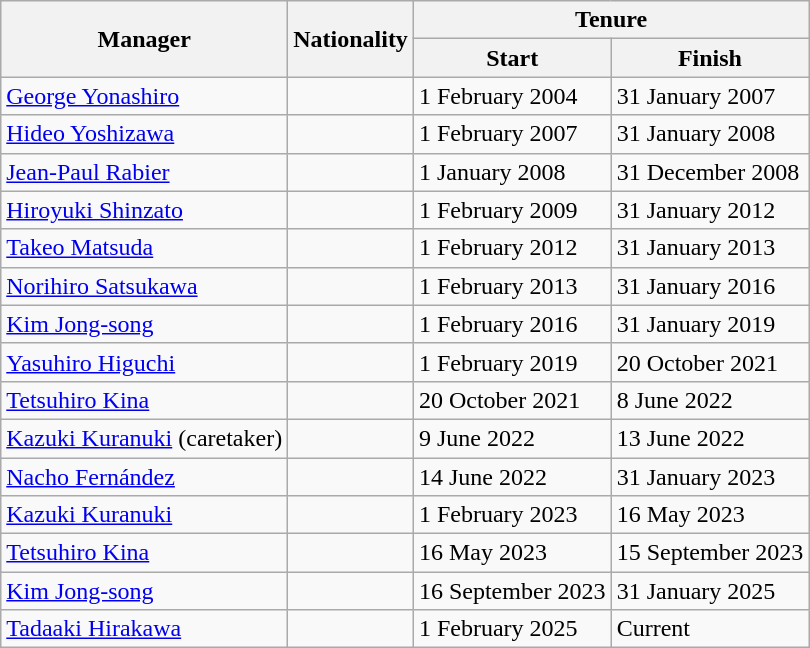<table class="wikitable">
<tr>
<th rowspan="2">Manager</th>
<th rowspan="2">Nationality</th>
<th colspan="2">Tenure  </th>
</tr>
<tr>
<th>Start</th>
<th>Finish </th>
</tr>
<tr>
<td><a href='#'>George Yonashiro</a></td>
<td></td>
<td>1 February 2004</td>
<td>31 January 2007<br></td>
</tr>
<tr>
<td><a href='#'>Hideo Yoshizawa</a></td>
<td></td>
<td>1 February 2007</td>
<td>31 January 2008<br></td>
</tr>
<tr>
<td><a href='#'>Jean-Paul Rabier</a></td>
<td></td>
<td>1 January 2008</td>
<td>31 December 2008<br></td>
</tr>
<tr>
<td><a href='#'>Hiroyuki Shinzato</a></td>
<td></td>
<td>1 February 2009</td>
<td>31 January 2012<br></td>
</tr>
<tr>
<td><a href='#'>Takeo Matsuda</a></td>
<td></td>
<td>1 February 2012</td>
<td>31 January 2013<br></td>
</tr>
<tr>
<td><a href='#'>Norihiro Satsukawa</a></td>
<td></td>
<td>1 February 2013</td>
<td>31 January 2016<br></td>
</tr>
<tr>
<td><a href='#'>Kim Jong-song</a></td>
<td></td>
<td>1 February 2016</td>
<td>31 January 2019<br></td>
</tr>
<tr>
<td><a href='#'>Yasuhiro Higuchi</a></td>
<td></td>
<td>1 February 2019 </td>
<td>20 October 2021<br></td>
</tr>
<tr>
<td><a href='#'>Tetsuhiro Kina</a></td>
<td></td>
<td>20 October 2021 </td>
<td>8 June 2022 <br></td>
</tr>
<tr>
<td><a href='#'>Kazuki Kuranuki</a> (caretaker)</td>
<td></td>
<td>9 June 2022</td>
<td>13 June 2022</td>
</tr>
<tr>
<td><a href='#'>Nacho Fernández</a></td>
<td></td>
<td>14 June 2022</td>
<td>31 January 2023</td>
</tr>
<tr>
<td><a href='#'>Kazuki Kuranuki</a></td>
<td></td>
<td>1 February 2023 </td>
<td>16 May 2023 </td>
</tr>
<tr>
<td><a href='#'>Tetsuhiro Kina</a></td>
<td></td>
<td>16 May 2023</td>
<td>15 September 2023 </td>
</tr>
<tr>
<td><a href='#'>Kim Jong-song</a></td>
<td></td>
<td>16 September 2023</td>
<td>31 January 2025 </td>
</tr>
<tr>
<td><a href='#'>Tadaaki Hirakawa</a></td>
<td></td>
<td>1 February 2025</td>
<td>Current</td>
</tr>
</table>
